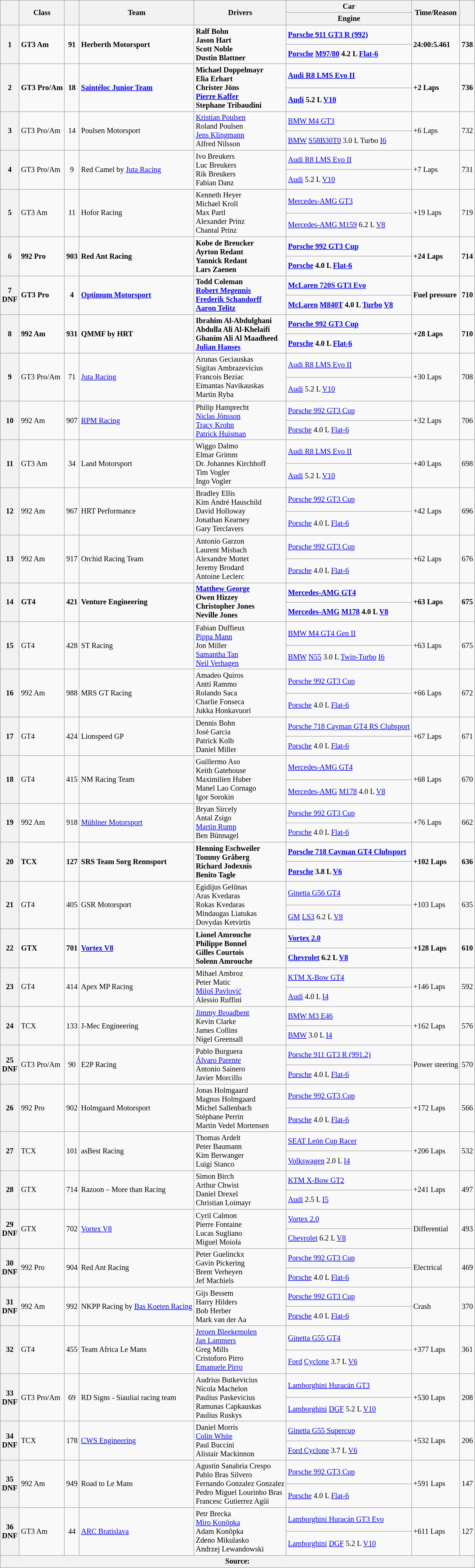<table class="wikitable" style="font-size:85%;">
<tr>
<th rowspan="2"></th>
<th rowspan="2">Class</th>
<th rowspan="2"></th>
<th rowspan="2">Team</th>
<th rowspan="2">Drivers</th>
<th>Car</th>
<th rowspan="2">Time/Reason</th>
<th rowspan="2"></th>
</tr>
<tr>
<th>Engine</th>
</tr>
<tr>
<th rowspan="2">1</th>
<td rowspan="2"><strong>GT3 Am</strong></td>
<td rowspan="2" align="center"><strong>91</strong></td>
<td rowspan="2"><strong> Herberth Motorsport</strong></td>
<td rowspan="2"><strong> Ralf Bohn<br> Jason Hart<br> Scott Noble<br> Dustin Blattner</strong></td>
<td><a href='#'><strong>Porsche 911 GT3 R (992)</strong></a></td>
<td rowspan="2"><strong>24:00:5.461</strong></td>
<td rowspan="2"><strong>738</strong></td>
</tr>
<tr>
<td><strong><a href='#'>Porsche</a> <a href='#'>M97/80</a> 4.2 L <a href='#'>Flat-6</a></strong></td>
</tr>
<tr>
<th rowspan="2">2</th>
<td rowspan="2"><strong>GT3 Pro/Am</strong></td>
<td rowspan="2" align="center"><strong>18</strong></td>
<td rowspan="2"><strong> <a href='#'>Saintéloc Junior Team</a></strong></td>
<td rowspan="2"><strong> Michael Doppelmayr<br> Elia Erhart<br> Christer Jöns<br> <a href='#'>Pierre Kaffer</a><br> Stephane Tribaudini</strong></td>
<td><a href='#'><strong>Audi R8 LMS Evo II</strong></a></td>
<td rowspan="2"><strong>+2 Laps</strong></td>
<td rowspan="2"><strong>736</strong></td>
</tr>
<tr>
<td><strong><a href='#'>Audi</a> 5.2 L <a href='#'>V10</a></strong></td>
</tr>
<tr>
<th rowspan="2">3</th>
<td rowspan="2">GT3 Pro/Am</td>
<td rowspan="2" align="center">14</td>
<td rowspan="2"> Poulsen Motorsport</td>
<td rowspan="2"> <a href='#'>Kristian Poulsen</a><br> Roland Poulsen<br> <a href='#'>Jens Klingmann</a><br> Alfred Nilsson</td>
<td><a href='#'>BMW M4 GT3</a></td>
<td rowspan="2">+6 Laps</td>
<td rowspan="2">732</td>
</tr>
<tr>
<td><a href='#'>BMW</a> <a href='#'>S58B30T0</a> 3.0 L Turbo <a href='#'>I6</a></td>
</tr>
<tr>
<th rowspan="2">4</th>
<td rowspan="2">GT3 Pro/Am</td>
<td rowspan="2" align="center">9</td>
<td rowspan="2"> Red Camel by <a href='#'>Juta Racing</a></td>
<td rowspan="2"> Ivo Breukers<br> Luc Breukers<br> Rik Breukers<br> Fabian Danz</td>
<td><a href='#'>Audi R8 LMS Evo II</a></td>
<td rowspan="2">+7 Laps</td>
<td rowspan="2">731</td>
</tr>
<tr>
<td><a href='#'>Audi</a> 5.2 L <a href='#'>V10</a></td>
</tr>
<tr>
<th rowspan="2">5</th>
<td rowspan="2">GT3 Am</td>
<td rowspan="2" align="center">11</td>
<td rowspan="2"> Hofor Racing</td>
<td rowspan="2"> Kenneth Heyer<br> Michael Kroll<br> Max Partl<br> Alexander Prinz<br> Chantal Prinz</td>
<td><a href='#'>Mercedes-AMG GT3</a></td>
<td rowspan="2">+19 Laps</td>
<td rowspan="2">719</td>
</tr>
<tr>
<td><a href='#'>Mercedes-AMG M159</a> 6.2 L <a href='#'>V8</a></td>
</tr>
<tr>
<th rowspan="2">6</th>
<td rowspan="2"><strong>992 Pro</strong></td>
<td rowspan="2" align="center"><strong>903</strong></td>
<td rowspan="2"><strong> Red Ant Racing</strong></td>
<td rowspan="2"><strong> Kobe de Breucker<br> Ayrton Redant<br> Yannick Redant<br> Lars Zaenen</strong></td>
<td><a href='#'><strong>Porsche 992 GT3 Cup</strong></a></td>
<td rowspan="2"><strong>+24 Laps</strong></td>
<td rowspan="2"><strong>714</strong></td>
</tr>
<tr>
<td><strong><a href='#'>Porsche</a> 4.0 L <a href='#'>Flat-6</a></strong></td>
</tr>
<tr>
<th rowspan="2">7<br>DNF</th>
<td rowspan="2"><strong>GT3 Pro</strong></td>
<td rowspan="2" align="center"><strong>4</strong></td>
<td rowspan="2"><strong> <a href='#'>Optimum Motorsport</a></strong></td>
<td rowspan="2"><strong> Todd Coleman<br> <a href='#'>Robert Megennis</a><br> <a href='#'>Frederik Schandorff</a><br> <a href='#'>Aaron Telitz</a></strong></td>
<td><a href='#'><strong>McLaren 720S GT3 Evo</strong></a></td>
<td rowspan="2"><strong>Fuel pressure</strong></td>
<td rowspan="2"><strong>710</strong></td>
</tr>
<tr>
<td><strong><a href='#'>McLaren</a> <a href='#'>M840T</a> 4.0 L <a href='#'>Turbo</a> <a href='#'>V8</a></strong></td>
</tr>
<tr>
<th rowspan="2">8</th>
<td rowspan="2"><strong>992 Am</strong></td>
<td rowspan="2" align="center"><strong>931</strong></td>
<td rowspan="2"><strong> QMMF by HRT</strong></td>
<td rowspan="2"><strong> Ibrahim Al-Abdulghani<br> Abdulla Ali Al-Khelaifi<br> Ghanim Ali Al Maadheed<br> <a href='#'>Julian Hanses</a></strong></td>
<td><a href='#'><strong>Porsche 992 GT3 Cup</strong></a></td>
<td rowspan="2"><strong>+28 Laps</strong></td>
<td rowspan="2"><strong>710</strong></td>
</tr>
<tr>
<td><strong><a href='#'>Porsche</a> 4.0 L <a href='#'>Flat-6</a></strong></td>
</tr>
<tr>
<th rowspan="2">9</th>
<td rowspan="2">GT3 Pro/Am</td>
<td rowspan="2" align="center">71</td>
<td rowspan="2"> <a href='#'>Juta Racing</a></td>
<td rowspan="2"> Arunas Geciauskas<br> Sigitas Ambrazevicius<br> Francois Beziac<br> Eimantas Navikauskas<br> Martin Ryba</td>
<td><a href='#'>Audi R8 LMS Evo II</a></td>
<td rowspan="2">+30 Laps</td>
<td rowspan="2">708</td>
</tr>
<tr>
<td><a href='#'>Audi</a> 5.2 L <a href='#'>V10</a></td>
</tr>
<tr>
<th rowspan="2">10</th>
<td rowspan="2">992 Am</td>
<td rowspan="2" align="center">907</td>
<td rowspan="2"> <a href='#'>RPM Racing</a></td>
<td rowspan="2"> Philip Hamprecht<br> <a href='#'>Niclas Jönsson</a><br> <a href='#'>Tracy Krohn</a><br> <a href='#'>Patrick Huisman</a></td>
<td><a href='#'>Porsche 992 GT3 Cup</a></td>
<td rowspan="2">+32 Laps</td>
<td rowspan="2">706</td>
</tr>
<tr>
<td><a href='#'>Porsche</a> 4.0 L <a href='#'>Flat-6</a></td>
</tr>
<tr>
<th rowspan="2">11</th>
<td rowspan="2">GT3 Am</td>
<td rowspan="2" align="center">34</td>
<td rowspan="2"> Land Motorsport</td>
<td rowspan="2"> Wiggo Dalmo<br> Elmar Grimm<br> Dr. Johannes Kirchhoff<br> Tim Vogler<br> Ingo Vogler</td>
<td><a href='#'>Audi R8 LMS Evo II</a></td>
<td rowspan="2">+40 Laps</td>
<td rowspan="2">698</td>
</tr>
<tr>
<td><a href='#'>Audi</a> 5.2 L <a href='#'>V10</a></td>
</tr>
<tr>
<th rowspan="2">12</th>
<td rowspan="2">992 Am</td>
<td rowspan="2" align="center">967</td>
<td rowspan="2"> HRT Performance</td>
<td rowspan="2"> Bradley Ellis<br> Kim André Hauschild<br> David Holloway<br> Jonathan Kearney<br> Gary Terclavers</td>
<td><a href='#'>Porsche 992 GT3 Cup</a></td>
<td rowspan="2">+42 Laps</td>
<td rowspan="2">696</td>
</tr>
<tr>
<td><a href='#'>Porsche</a> 4.0 L <a href='#'>Flat-6</a></td>
</tr>
<tr>
<th rowspan="2">13</th>
<td rowspan="2">992 Am</td>
<td rowspan="2" align="center">917</td>
<td rowspan="2"> Orchid Racing Team</td>
<td rowspan="2"> Antonio Garzon<br> Laurent Misbach<br> Alexandre Mottet<br> Jeremy Brodard<br> Antoine Leclerc</td>
<td><a href='#'>Porsche 992 GT3 Cup</a></td>
<td rowspan="2">+62 Laps</td>
<td rowspan="2">676</td>
</tr>
<tr>
<td><a href='#'>Porsche</a> 4.0 L <a href='#'>Flat-6</a></td>
</tr>
<tr>
<th rowspan="2">14</th>
<td rowspan="2"><strong>GT4</strong></td>
<td rowspan="2" align="center"><strong>421</strong></td>
<td rowspan="2"><strong> Venture Engineering</strong></td>
<td rowspan="2"><strong> <a href='#'>Matthew George</a><br> Owen Hizzey<br> Christopher Jones<br> Neville Jones</strong></td>
<td><a href='#'><strong>Mercedes-AMG GT4</strong></a></td>
<td rowspan="2"><strong>+63 Laps</strong></td>
<td rowspan="2"><strong>675</strong></td>
</tr>
<tr>
<td><strong><a href='#'>Mercedes-AMG</a> <a href='#'>M178</a> 4.0 L <a href='#'>V8</a></strong></td>
</tr>
<tr>
<th rowspan="2">15</th>
<td rowspan="2">GT4</td>
<td rowspan="2" align="center">428</td>
<td rowspan="2"> ST Racing</td>
<td rowspan="2"> Fabian Duffieux<br> <a href='#'>Pippa Mann</a><br> Jon Miller<br> <a href='#'>Samantha Tan</a><br> <a href='#'>Neil Verhagen</a></td>
<td><a href='#'>BMW M4 GT4 Gen II</a></td>
<td rowspan="2">+63 Laps</td>
<td rowspan="2">675</td>
</tr>
<tr>
<td><a href='#'>BMW</a> <a href='#'>N55</a> 3.0 L <a href='#'>Twin-Turbo</a> <a href='#'>I6</a></td>
</tr>
<tr>
<th rowspan="2">16</th>
<td rowspan="2">992 Am</td>
<td rowspan="2" align="center">988</td>
<td rowspan="2"> MRS GT Racing</td>
<td rowspan="2"> Amadeo Quiros<br> Antti Rammo<br> Rolando Saca<br> Charlie Fonseca<br> Jukka Honkavuori</td>
<td><a href='#'>Porsche 992 GT3 Cup</a></td>
<td rowspan="2">+66 Laps</td>
<td rowspan="2">672</td>
</tr>
<tr>
<td><a href='#'>Porsche</a> 4.0 L <a href='#'>Flat-6</a></td>
</tr>
<tr>
<th rowspan="2">17</th>
<td rowspan="2">GT4</td>
<td rowspan="2" align="center">424</td>
<td rowspan="2"> Lionspeed GP</td>
<td rowspan="2"> Dennis Bohn<br> José Garcia<br> Patrick Kolb<br> Daniel Miller</td>
<td><a href='#'>Porsche 718 Cayman GT4 RS Clubsport</a></td>
<td rowspan="2">+67 Laps</td>
<td rowspan="2">671</td>
</tr>
<tr>
<td><a href='#'>Porsche</a> 4.0 L <a href='#'>Flat-6</a></td>
</tr>
<tr>
<th rowspan="2">18</th>
<td rowspan="2">GT4</td>
<td rowspan="2" align="center">415</td>
<td rowspan="2"> NM Racing Team</td>
<td rowspan="2"> Guillermo Aso<br> Keith Gatehouse<br> Maximilien Huber<br> Manel Lao Cornago<br> Igor Sorokin</td>
<td><a href='#'>Mercedes-AMG GT4</a></td>
<td rowspan="2">+68 Laps</td>
<td rowspan="2">670</td>
</tr>
<tr>
<td><a href='#'>Mercedes-AMG</a> <a href='#'>M178</a> 4.0 L <a href='#'>V8</a></td>
</tr>
<tr>
<th rowspan="2">19</th>
<td rowspan="2">992 Am</td>
<td rowspan="2" align="center">918</td>
<td rowspan="2"> <a href='#'>Mühlner Motorsport</a></td>
<td rowspan="2"> Bryan Sircely<br> Antal Zsigo<br> <a href='#'>Martin Rump</a><br> Ben Bünnagel</td>
<td><a href='#'>Porsche 992 GT3 Cup</a></td>
<td rowspan="2">+76 Laps</td>
<td rowspan="2">662</td>
</tr>
<tr>
<td><a href='#'>Porsche</a> 4.0 L <a href='#'>Flat-6</a></td>
</tr>
<tr>
<th rowspan="2">20</th>
<td rowspan="2"><strong>TCX</strong></td>
<td rowspan="2" align="center"><strong>127</strong></td>
<td rowspan="2"><strong> SRS Team Sorg Rennsport</strong></td>
<td rowspan="2"><strong> Henning Eschweiler<br> Tommy Gråberg<br> Richard Jodexnis<br> Benito Tagle</strong></td>
<td><a href='#'><strong>Porsche 718 Cayman GT4 Clubsport</strong></a></td>
<td rowspan="2"><strong>+102 Laps</strong></td>
<td rowspan="2"><strong>636</strong></td>
</tr>
<tr>
<td><strong><a href='#'>Porsche</a> 3.8 L <a href='#'>V6</a></strong></td>
</tr>
<tr>
<th rowspan="2">21</th>
<td rowspan="2">GT4</td>
<td rowspan="2" align="center">405</td>
<td rowspan="2"> GSR Motorsport</td>
<td rowspan="2"> Egidijus Gelūnas<br> Aras Kvedaras<br> Rokas Kvedaras<br> Mindaugas Liatukas<br> Dovydas Ketvirtis</td>
<td><a href='#'>Ginetta G56 GT4</a></td>
<td rowspan="2">+103 Laps</td>
<td rowspan="2">635</td>
</tr>
<tr>
<td><a href='#'>GM</a> <a href='#'>LS3</a> 6.2 L <a href='#'>V8</a></td>
</tr>
<tr>
<th rowspan="2">22</th>
<td rowspan="2"><strong>GTX</strong></td>
<td rowspan="2" align="center"><strong>701</strong></td>
<td rowspan="2"><strong> <a href='#'>Vortex V8</a></strong></td>
<td rowspan="2"><strong> Lionel Amrouche<br> Philippe Bonnel<br> Gilles Courtois<br> Solenn Amrouche</strong></td>
<td><a href='#'><strong>Vortex 2.0</strong></a></td>
<td rowspan="2"><strong>+128 Laps</strong></td>
<td rowspan="2"><strong>610</strong></td>
</tr>
<tr>
<td><strong><a href='#'>Chevrolet</a> 6.2 L <a href='#'>V8</a></strong></td>
</tr>
<tr>
<th rowspan="2">23</th>
<td rowspan="2">GT4</td>
<td rowspan="2" align="center">414</td>
<td rowspan="2"> Apex MP Racing</td>
<td rowspan="2"> Mihael Ambroz<br> Peter Matic<br> <a href='#'>Miloš Pavlović</a><br> Alessio Ruffini</td>
<td><a href='#'>KTM X-Bow GT4</a></td>
<td rowspan="2">+146 Laps</td>
<td rowspan="2">592</td>
</tr>
<tr>
<td><a href='#'>Audi</a> 4.0 L <a href='#'>I4</a></td>
</tr>
<tr>
<th rowspan="2">24</th>
<td rowspan="2">TCX</td>
<td rowspan="2" align="center">133</td>
<td rowspan="2"> J-Mec Engineering</td>
<td rowspan="2"> <a href='#'>Jimmy Broadbent</a><br> Kevin Clarke<br> James Collins<br> Nigel Greensall</td>
<td><a href='#'>BMW M3 E46</a></td>
<td rowspan="2">+162 Laps</td>
<td rowspan="2">576</td>
</tr>
<tr>
<td><a href='#'>BMW</a> 3.0 L <a href='#'>I4</a></td>
</tr>
<tr>
<th rowspan="2">25<br>DNF</th>
<td rowspan="2">GT3 Pro/Am</td>
<td rowspan="2" align="center">90</td>
<td rowspan="2"> E2P Racing</td>
<td rowspan="2"> Pablo Burguera<br> <a href='#'>Álvaro Parente</a><br> Antonio Sainero<br> Javier Morcillo</td>
<td><a href='#'>Porsche 911 GT3 R (991.2)</a></td>
<td rowspan="2">Power steering</td>
<td rowspan="2">570</td>
</tr>
<tr>
<td><a href='#'>Porsche</a> 4.0 L <a href='#'>Flat-6</a></td>
</tr>
<tr>
<th rowspan="2">26</th>
<td rowspan="2">992 Pro</td>
<td rowspan="2" align="center">902</td>
<td rowspan="2"> Holmgaard Motorsport</td>
<td rowspan="2"> Jonas Holmgaard<br> Magnus Holmgaard<br> Michel Sallenbach<br> Stéphane Perrin<br> Martin Vedel Mortensen</td>
<td><a href='#'>Porsche 992 GT3 Cup</a></td>
<td rowspan="2">+172 Laps</td>
<td rowspan="2">566</td>
</tr>
<tr>
<td><a href='#'>Porsche</a> 4.0 L <a href='#'>Flat-6</a></td>
</tr>
<tr>
<th rowspan="2">27</th>
<td rowspan="2">TCX</td>
<td rowspan="2" align="center">101</td>
<td rowspan="2"> asBest Racing</td>
<td rowspan="2"> Thomas Ardelt<br> Peter Baumann<br> Kim Berwanger<br> Luigi Stanco</td>
<td><a href='#'>SEAT León Cup Racer</a></td>
<td rowspan="2">+206 Laps</td>
<td rowspan="2">532</td>
</tr>
<tr>
<td><a href='#'>Volkswagen</a> 2.0 L <a href='#'>I4</a></td>
</tr>
<tr>
<th rowspan="2">28</th>
<td rowspan="2">GTX</td>
<td rowspan="2" align="center">714</td>
<td rowspan="2"> Razoon – More than Racing</td>
<td rowspan="2"> Simon Birch<br> Arthur Chwist<br> Daniel Drexel<br> Christian Loimayr</td>
<td><a href='#'>KTM X-Bow GT2</a></td>
<td rowspan="2">+241 Laps</td>
<td rowspan="2">497</td>
</tr>
<tr>
<td><a href='#'>Audi</a> 2.5 L <a href='#'>I5</a></td>
</tr>
<tr>
<th rowspan="2">29<br>DNF</th>
<td rowspan="2">GTX</td>
<td rowspan="2" align="center">702</td>
<td rowspan="2"> <a href='#'>Vortex V8</a></td>
<td rowspan="2"> Cyril Calmon<br> Pierre Fontaine<br> Lucas Sugliano<br> Miguel Moiola</td>
<td><a href='#'>Vortex 2.0</a></td>
<td rowspan="2">Differential</td>
<td rowspan="2">493</td>
</tr>
<tr>
<td><a href='#'>Chevrolet</a> 6.2 L <a href='#'>V8</a></td>
</tr>
<tr>
<th rowspan="2">30<br>DNF</th>
<td rowspan="2">992 Pro</td>
<td rowspan="2" align="center">904</td>
<td rowspan="2"> Red Ant Racing</td>
<td rowspan="2"> Peter Guelinckx<br> Gavin Pickering<br> Brent Verheyen<br> Jef Machiels</td>
<td><a href='#'>Porsche 992 GT3 Cup</a></td>
<td rowspan="2">Electrical</td>
<td rowspan="2">469</td>
</tr>
<tr>
<td><a href='#'>Porsche</a> 4.0 L <a href='#'>Flat-6</a></td>
</tr>
<tr>
<th rowspan="2">31<br>DNF</th>
<td rowspan="2">992 Am</td>
<td rowspan="2" align="center">992</td>
<td rowspan="2"> NKPP Racing by <a href='#'>Bas Koeten Racing</a></td>
<td rowspan="2"> Gijs Bessem<br> Harry Hilders<br> Bob Herber<br> Mark van der Aa</td>
<td><a href='#'>Porsche 992 GT3 Cup</a></td>
<td rowspan="2">Crash</td>
<td rowspan="2">370</td>
</tr>
<tr>
<td><a href='#'>Porsche</a> 4.0 L <a href='#'>Flat-6</a></td>
</tr>
<tr>
<th rowspan="2">32</th>
<td rowspan="2">GT4</td>
<td rowspan="2" align="center">455</td>
<td rowspan="2"> Team Africa Le Mans</td>
<td rowspan="2"> <a href='#'>Jeroen Bleekemolen</a><br> <a href='#'>Jan Lammers</a><br> Greg Mills<br> Cristoforo Pirro<br> <a href='#'>Emanuele Pirro</a></td>
<td><a href='#'>Ginetta G55 GT4</a></td>
<td rowspan="2">+377 Laps</td>
<td rowspan="2">361</td>
</tr>
<tr>
<td><a href='#'>Ford</a> <a href='#'>Cyclone</a> 3.7 L <a href='#'>V6</a></td>
</tr>
<tr>
<th rowspan="2">33<br>DNF</th>
<td rowspan="2">GT3 Pro/Am</td>
<td rowspan="2" align="center">69</td>
<td rowspan="2"> RD Signs - Siauliai racing team</td>
<td rowspan="2"> Audrius Butkevicius<br> Nicola Machelon<br> Paulius Paskevicius<br> Ramunas Capkauskas<br> Paulius Ruskys</td>
<td><a href='#'>Lamborghini Huracán GT3</a></td>
<td rowspan="2">+530 Laps</td>
<td rowspan="2">208</td>
</tr>
<tr>
<td><a href='#'>Lamborghini</a> <a href='#'>DGF</a> 5.2 L <a href='#'>V10</a></td>
</tr>
<tr>
<th rowspan="2">34<br>DNF</th>
<td rowspan="2">TCX</td>
<td rowspan="2" align="center">178</td>
<td rowspan="2"> <a href='#'>CWS Engineering</a></td>
<td rowspan="2"> Daniel Morris<br> <a href='#'>Colin White</a><br> Paul Buccini<br> Alistair Mackinnon</td>
<td><a href='#'>Ginetta G55 Supercup</a></td>
<td rowspan="2">+532 Laps</td>
<td rowspan="2">206</td>
</tr>
<tr>
<td><a href='#'>Ford Cyclone</a> 3.7 L <a href='#'>V6</a></td>
</tr>
<tr>
<th rowspan="2">35<br>DNF</th>
<td rowspan="2">992 Am</td>
<td rowspan="2" align="center">949</td>
<td rowspan="2"> Road to Le Mans</td>
<td rowspan="2"> Agustin Sanabria Crespo<br> Pablo Bras Silvero<br> Fernando Gonzalez Gonzalez<br> Pedro Miguel Lourinho Bras<br> Francesc Gutierrez Agüi</td>
<td><a href='#'>Porsche 992 GT3 Cup</a></td>
<td rowspan="2">+591 Laps</td>
<td rowspan="2">147</td>
</tr>
<tr>
<td><a href='#'>Porsche</a> 4.0 L <a href='#'>Flat-6</a></td>
</tr>
<tr>
<th rowspan="2">36<br>DNF</th>
<td rowspan="2">GT3 Am</td>
<td rowspan="2" align="center">44</td>
<td rowspan="2"> <a href='#'>ARC Bratislava</a></td>
<td rowspan="2"> Petr Brecka<br> <a href='#'>Miro Konôpka</a><br> Adam Konôpka<br> Zdeno Mikulasko<br> Andrzej Lewandowski</td>
<td><a href='#'>Lamborghini Huracán GT3 Evo</a></td>
<td rowspan="2">+611 Laps</td>
<td rowspan="2">127</td>
</tr>
<tr>
<td><a href='#'>Lamborghini</a> <a href='#'>DGF</a> 5.2 L <a href='#'>V10</a></td>
</tr>
<tr>
<th colspan="8">Source:</th>
</tr>
</table>
